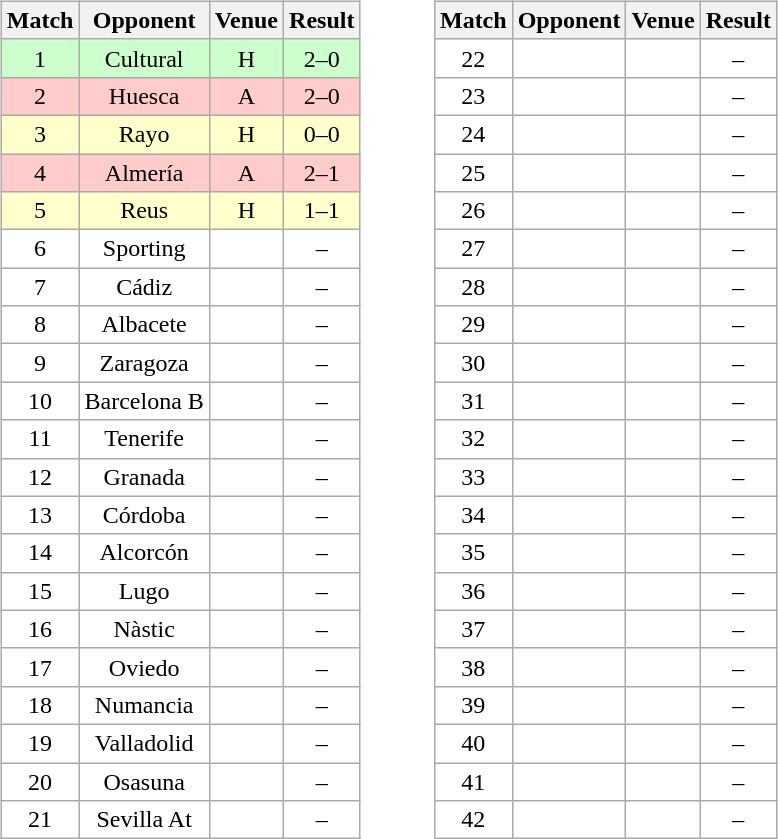<table>
<tr>
<td valign=top width=25%><br><table class="wikitable" style="font-size:100%; text-align:center">
<tr>
<th>Match</th>
<th>Opponent</th>
<th>Venue</th>
<th>Result</th>
</tr>
<tr bgcolor= CCFFCC>
<td>1</td>
<td>Cultural</td>
<td>H</td>
<td>2–0</td>
</tr>
<tr bgcolor= FFCCCC>
<td>2</td>
<td>Huesca</td>
<td>A</td>
<td>2–0</td>
</tr>
<tr bgcolor= FFFFCC>
<td>3</td>
<td>Rayo</td>
<td>H</td>
<td>0–0</td>
</tr>
<tr bgcolor= FFCCCC>
<td>4</td>
<td>Almería</td>
<td>A</td>
<td>2–1</td>
</tr>
<tr bgcolor= FFFFCC>
<td>5</td>
<td>Reus</td>
<td>H</td>
<td>1–1</td>
</tr>
<tr bgcolor= ffffff>
<td>6</td>
<td>Sporting</td>
<td></td>
<td>–</td>
</tr>
<tr bgcolor= ffffff>
<td>7</td>
<td>Cádiz</td>
<td></td>
<td>–</td>
</tr>
<tr bgcolor= ffffff>
<td>8</td>
<td>Albacete</td>
<td></td>
<td>–</td>
</tr>
<tr bgcolor= ffffff>
<td>9</td>
<td>Zaragoza</td>
<td></td>
<td>–</td>
</tr>
<tr bgcolor= ffffff>
<td>10</td>
<td>Barcelona B</td>
<td></td>
<td>–</td>
</tr>
<tr bgcolor= ffffff>
<td>11</td>
<td>Tenerife</td>
<td></td>
<td>–</td>
</tr>
<tr bgcolor= ffffff>
<td>12</td>
<td>Granada</td>
<td></td>
<td>–</td>
</tr>
<tr bgcolor= ffffff>
<td>13</td>
<td>Córdoba</td>
<td></td>
<td>–</td>
</tr>
<tr bgcolor= ffffff>
<td>14</td>
<td>Alcorcón</td>
<td></td>
<td>–</td>
</tr>
<tr bgcolor= ffffff>
<td>15</td>
<td>Lugo</td>
<td></td>
<td>–</td>
</tr>
<tr bgcolor= ffffff>
<td>16</td>
<td>Nàstic</td>
<td></td>
<td>–</td>
</tr>
<tr bgcolor= ffffff>
<td>17</td>
<td>Oviedo</td>
<td></td>
<td>–</td>
</tr>
<tr bgcolor= ffffff>
<td>18</td>
<td>Numancia</td>
<td></td>
<td>–</td>
</tr>
<tr bgcolor= ffffff>
<td>19</td>
<td>Valladolid</td>
<td></td>
<td>–</td>
</tr>
<tr bgcolor= ffffff>
<td>20</td>
<td>Osasuna</td>
<td></td>
<td>–</td>
</tr>
<tr bgcolor= ffffff>
<td>21</td>
<td>Sevilla At</td>
<td></td>
<td>–</td>
</tr>
</table>
</td>
<td valign="top" width=65%><br><table class="wikitable" style="font-size:100%; text-align:center">
<tr>
<th>Match</th>
<th>Opponent</th>
<th>Venue</th>
<th>Result</th>
</tr>
<tr bgcolor= ffffff>
<td>22</td>
<td></td>
<td></td>
<td>–</td>
</tr>
<tr bgcolor= ffffff>
<td>23</td>
<td></td>
<td></td>
<td>–</td>
</tr>
<tr bgcolor= ffffff>
<td>24</td>
<td></td>
<td></td>
<td>–</td>
</tr>
<tr bgcolor= ffffff>
<td>25</td>
<td></td>
<td></td>
<td>–</td>
</tr>
<tr bgcolor= ffffff>
<td>26</td>
<td></td>
<td></td>
<td>–</td>
</tr>
<tr bgcolor= ffffff>
<td>27</td>
<td></td>
<td></td>
<td>–</td>
</tr>
<tr bgcolor= ffffff>
<td>28</td>
<td></td>
<td></td>
<td>–</td>
</tr>
<tr bgcolor= ffffff>
<td>29</td>
<td></td>
<td></td>
<td>–</td>
</tr>
<tr bgcolor= ffffff>
<td>30</td>
<td></td>
<td></td>
<td>–</td>
</tr>
<tr bgcolor= ffffff>
<td>31</td>
<td></td>
<td></td>
<td>–</td>
</tr>
<tr bgcolor= ffffff>
<td>32</td>
<td></td>
<td></td>
<td>–</td>
</tr>
<tr bgcolor= ffffff>
<td>33</td>
<td></td>
<td></td>
<td>–</td>
</tr>
<tr bgcolor= ffffff>
<td>34</td>
<td></td>
<td></td>
<td>–</td>
</tr>
<tr bgcolor= ffffff>
<td>35</td>
<td></td>
<td></td>
<td>–</td>
</tr>
<tr bgcolor= ffffff>
<td>36</td>
<td></td>
<td></td>
<td>–</td>
</tr>
<tr bgcolor= ffffff>
<td>37</td>
<td></td>
<td></td>
<td>–</td>
</tr>
<tr bgcolor= ffffff>
<td>38</td>
<td></td>
<td></td>
<td>–</td>
</tr>
<tr bgcolor= ffffff>
<td>39</td>
<td></td>
<td></td>
<td>–</td>
</tr>
<tr bgcolor= ffffff>
<td>40</td>
<td></td>
<td></td>
<td>–</td>
</tr>
<tr bgcolor= ffffff>
<td>41</td>
<td></td>
<td></td>
<td>–</td>
</tr>
<tr bgcolor= ffffff>
<td>42</td>
<td></td>
<td></td>
<td>–</td>
</tr>
</table>
</td>
</tr>
</table>
